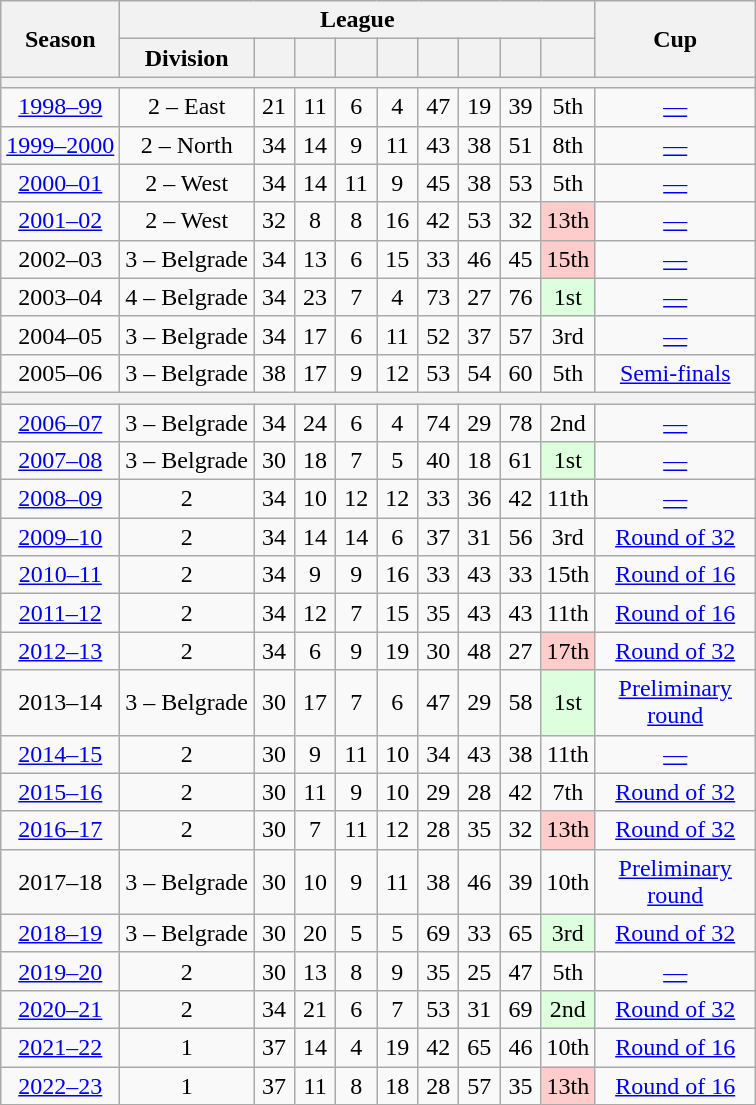<table class="wikitable sortable" style="text-align:center">
<tr>
<th rowspan="2">Season</th>
<th colspan="9">League</th>
<th rowspan="2" width="100">Cup</th>
</tr>
<tr>
<th>Division</th>
<th width="20"></th>
<th width="20"></th>
<th width="20"></th>
<th width="20"></th>
<th width="20"></th>
<th width="20"></th>
<th width="20"></th>
<th width="20"></th>
</tr>
<tr>
<th colspan="11"></th>
</tr>
<tr>
<td><a href='#'>1998–99</a></td>
<td>2 – East</td>
<td>21</td>
<td>11</td>
<td>6</td>
<td>4</td>
<td>47</td>
<td>19</td>
<td>39</td>
<td>5th</td>
<td><a href='#'>—</a></td>
</tr>
<tr>
<td><a href='#'>1999–2000</a></td>
<td>2 – North</td>
<td>34</td>
<td>14</td>
<td>9</td>
<td>11</td>
<td>43</td>
<td>38</td>
<td>51</td>
<td>8th</td>
<td><a href='#'>—</a></td>
</tr>
<tr>
<td><a href='#'>2000–01</a></td>
<td>2 – West</td>
<td>34</td>
<td>14</td>
<td>11</td>
<td>9</td>
<td>45</td>
<td>38</td>
<td>53</td>
<td>5th</td>
<td><a href='#'>—</a></td>
</tr>
<tr>
<td><a href='#'>2001–02</a></td>
<td>2 – West</td>
<td>32</td>
<td>8</td>
<td>8</td>
<td>16</td>
<td>42</td>
<td>53</td>
<td>32</td>
<td style="background-color:#FCC">13th</td>
<td><a href='#'>—</a></td>
</tr>
<tr>
<td>2002–03</td>
<td>3 – Belgrade</td>
<td>34</td>
<td>13</td>
<td>6</td>
<td>15</td>
<td>33</td>
<td>46</td>
<td>45</td>
<td style="background-color:#FCC">15th</td>
<td><a href='#'>—</a></td>
</tr>
<tr>
<td>2003–04</td>
<td>4 – Belgrade</td>
<td>34</td>
<td>23</td>
<td>7</td>
<td>4</td>
<td>73</td>
<td>27</td>
<td>76</td>
<td style="background-color:#DFD">1st</td>
<td><a href='#'>—</a></td>
</tr>
<tr>
<td>2004–05</td>
<td>3 – Belgrade</td>
<td>34</td>
<td>17</td>
<td>6</td>
<td>11</td>
<td>52</td>
<td>37</td>
<td>57</td>
<td>3rd</td>
<td><a href='#'>—</a></td>
</tr>
<tr>
<td>2005–06</td>
<td>3 – Belgrade</td>
<td>38</td>
<td>17</td>
<td>9</td>
<td>12</td>
<td>53</td>
<td>54</td>
<td>60</td>
<td>5th</td>
<td><a href='#'>Semi-finals</a></td>
</tr>
<tr>
<th colspan="11"></th>
</tr>
<tr>
<td><a href='#'>2006–07</a></td>
<td>3 – Belgrade</td>
<td>34</td>
<td>24</td>
<td>6</td>
<td>4</td>
<td>74</td>
<td>29</td>
<td>78</td>
<td>2nd</td>
<td><a href='#'>—</a></td>
</tr>
<tr>
<td><a href='#'>2007–08</a></td>
<td>3 – Belgrade</td>
<td>30</td>
<td>18</td>
<td>7</td>
<td>5</td>
<td>40</td>
<td>18</td>
<td>61</td>
<td style="background-color:#DFD">1st</td>
<td><a href='#'>—</a></td>
</tr>
<tr>
<td><a href='#'>2008–09</a></td>
<td>2</td>
<td>34</td>
<td>10</td>
<td>12</td>
<td>12</td>
<td>33</td>
<td>36</td>
<td>42</td>
<td>11th</td>
<td><a href='#'>—</a></td>
</tr>
<tr>
<td><a href='#'>2009–10</a></td>
<td>2</td>
<td>34</td>
<td>14</td>
<td>14</td>
<td>6</td>
<td>37</td>
<td>31</td>
<td>56</td>
<td>3rd</td>
<td><a href='#'>Round of 32</a></td>
</tr>
<tr>
<td><a href='#'>2010–11</a></td>
<td>2</td>
<td>34</td>
<td>9</td>
<td>9</td>
<td>16</td>
<td>33</td>
<td>43</td>
<td>33</td>
<td>15th</td>
<td><a href='#'>Round of 16</a></td>
</tr>
<tr>
<td><a href='#'>2011–12</a></td>
<td>2</td>
<td>34</td>
<td>12</td>
<td>7</td>
<td>15</td>
<td>35</td>
<td>43</td>
<td>43</td>
<td>11th</td>
<td><a href='#'>Round of 16</a></td>
</tr>
<tr>
<td><a href='#'>2012–13</a></td>
<td>2</td>
<td>34</td>
<td>6</td>
<td>9</td>
<td>19</td>
<td>30</td>
<td>48</td>
<td>27</td>
<td style="background-color:#FCC">17th</td>
<td><a href='#'>Round of 32</a></td>
</tr>
<tr>
<td>2013–14</td>
<td>3 – Belgrade</td>
<td>30</td>
<td>17</td>
<td>7</td>
<td>6</td>
<td>47</td>
<td>29</td>
<td>58</td>
<td style="background-color:#DFD">1st</td>
<td><a href='#'>Preliminary round</a></td>
</tr>
<tr>
<td><a href='#'>2014–15</a></td>
<td>2</td>
<td>30</td>
<td>9</td>
<td>11</td>
<td>10</td>
<td>34</td>
<td>43</td>
<td>38</td>
<td>11th</td>
<td><a href='#'>—</a></td>
</tr>
<tr>
<td><a href='#'>2015–16</a></td>
<td>2</td>
<td>30</td>
<td>11</td>
<td>9</td>
<td>10</td>
<td>29</td>
<td>28</td>
<td>42</td>
<td>7th</td>
<td><a href='#'>Round of 32</a></td>
</tr>
<tr>
<td><a href='#'>2016–17</a></td>
<td>2</td>
<td>30</td>
<td>7</td>
<td>11</td>
<td>12</td>
<td>28</td>
<td>35</td>
<td>32</td>
<td style="background-color:#FCC">13th</td>
<td><a href='#'>Round of 32</a></td>
</tr>
<tr>
<td>2017–18</td>
<td>3 – Belgrade</td>
<td>30</td>
<td>10</td>
<td>9</td>
<td>11</td>
<td>38</td>
<td>46</td>
<td>39</td>
<td>10th</td>
<td><a href='#'>Preliminary round</a></td>
</tr>
<tr>
<td><a href='#'>2018–19</a></td>
<td>3 – Belgrade</td>
<td>30</td>
<td>20</td>
<td>5</td>
<td>5</td>
<td>69</td>
<td>33</td>
<td>65</td>
<td style="background-color:#DFD">3rd</td>
<td><a href='#'>Round of 32</a></td>
</tr>
<tr>
<td><a href='#'>2019–20</a></td>
<td>2</td>
<td>30</td>
<td>13</td>
<td>8</td>
<td>9</td>
<td>35</td>
<td>25</td>
<td>47</td>
<td>5th</td>
<td><a href='#'>—</a></td>
</tr>
<tr>
<td><a href='#'>2020–21</a></td>
<td>2</td>
<td>34</td>
<td>21</td>
<td>6</td>
<td>7</td>
<td>53</td>
<td>31</td>
<td>69</td>
<td style="background-color:#DFD">2nd</td>
<td><a href='#'>Round of 32</a></td>
</tr>
<tr>
<td><a href='#'>2021–22</a></td>
<td>1</td>
<td>37</td>
<td>14</td>
<td>4</td>
<td>19</td>
<td>42</td>
<td>65</td>
<td>46</td>
<td>10th</td>
<td><a href='#'>Round of 16</a></td>
</tr>
<tr>
<td><a href='#'>2022–23</a></td>
<td>1</td>
<td>37</td>
<td>11</td>
<td>8</td>
<td>18</td>
<td>28</td>
<td>57</td>
<td>35</td>
<td style="background-color:#FCC">13th</td>
<td><a href='#'>Round of 16</a></td>
</tr>
</table>
